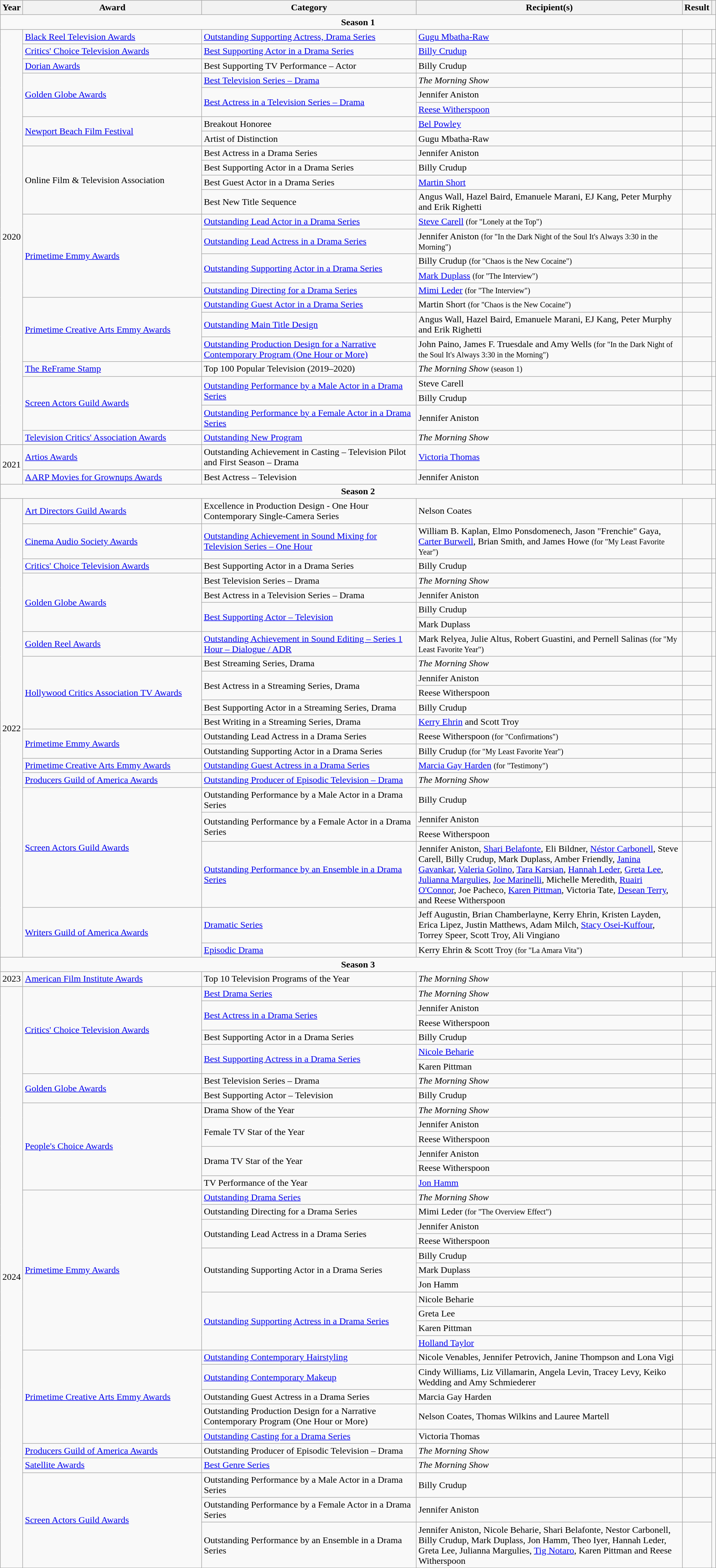<table class="wikitable sortable">
<tr>
<th>Year</th>
<th width="25%">Award</th>
<th width="30%">Category</th>
<th>Recipient(s)</th>
<th>Result</th>
<th></th>
</tr>
<tr>
<td colspan="6" align="center"><strong>Season 1</strong></td>
</tr>
<tr>
<td rowspan="25" align="center">2020</td>
<td><a href='#'>Black Reel Television Awards</a></td>
<td><a href='#'>Outstanding Supporting Actress, Drama Series</a></td>
<td><a href='#'>Gugu Mbatha-Raw</a></td>
<td></td>
<td align="center"></td>
</tr>
<tr>
<td><a href='#'>Critics' Choice Television Awards</a></td>
<td><a href='#'>Best Supporting Actor in a Drama Series</a></td>
<td><a href='#'>Billy Crudup</a></td>
<td></td>
<td align="center"></td>
</tr>
<tr>
<td><a href='#'>Dorian Awards</a></td>
<td>Best Supporting TV Performance – Actor</td>
<td>Billy Crudup</td>
<td></td>
<td align="center"></td>
</tr>
<tr>
<td rowspan="3"><a href='#'>Golden Globe Awards</a></td>
<td><a href='#'>Best Television Series – Drama</a></td>
<td><em>The Morning Show</em></td>
<td></td>
<td rowspan="3" align="center"></td>
</tr>
<tr>
<td rowspan="2"><a href='#'>Best Actress in a Television Series – Drama</a></td>
<td>Jennifer Aniston</td>
<td></td>
</tr>
<tr>
<td><a href='#'>Reese Witherspoon</a></td>
<td></td>
</tr>
<tr>
<td rowspan="2"><a href='#'>Newport Beach Film Festival</a></td>
<td>Breakout Honoree</td>
<td><a href='#'>Bel Powley</a></td>
<td></td>
<td rowspan="2" align="center"></td>
</tr>
<tr>
<td>Artist of Distinction</td>
<td>Gugu Mbatha-Raw</td>
<td></td>
</tr>
<tr>
<td rowspan="4">Online Film & Television Association</td>
<td>Best Actress in a Drama Series</td>
<td>Jennifer Aniston</td>
<td></td>
<td rowspan="4" align="center"></td>
</tr>
<tr>
<td>Best Supporting Actor in a Drama Series</td>
<td>Billy Crudup</td>
<td></td>
</tr>
<tr>
<td>Best Guest Actor in a Drama Series</td>
<td><a href='#'>Martin Short</a></td>
<td></td>
</tr>
<tr>
<td>Best New Title Sequence</td>
<td>Angus Wall, Hazel Baird, Emanuele Marani, EJ Kang, Peter Murphy and Erik Righetti</td>
<td></td>
</tr>
<tr>
<td rowspan="5"><a href='#'>Primetime Emmy Awards</a></td>
<td><a href='#'>Outstanding Lead Actor in a Drama Series</a></td>
<td><a href='#'>Steve Carell</a> <small>(for "Lonely at the Top")</small></td>
<td></td>
<td rowspan="8" align="center"> <br></td>
</tr>
<tr>
<td><a href='#'>Outstanding Lead Actress in a Drama Series</a></td>
<td>Jennifer Aniston <small>(for "In the Dark Night of the Soul It's Always 3:30 in the Morning")</small></td>
<td></td>
</tr>
<tr>
<td rowspan="2"><a href='#'>Outstanding Supporting Actor in a Drama Series</a></td>
<td>Billy Crudup <small>(for "Chaos is the New Cocaine")</small></td>
<td></td>
</tr>
<tr>
<td><a href='#'>Mark Duplass</a> <small>(for "The Interview")</small></td>
<td></td>
</tr>
<tr>
<td><a href='#'>Outstanding Directing for a Drama Series</a></td>
<td><a href='#'>Mimi Leder</a> <small>(for "The Interview")</small></td>
<td></td>
</tr>
<tr>
<td rowspan="3"><a href='#'>Primetime Creative Arts Emmy Awards</a></td>
<td><a href='#'>Outstanding Guest Actor in a Drama Series</a></td>
<td>Martin Short <small>(for "Chaos is the New Cocaine")</small></td>
<td></td>
</tr>
<tr>
<td><a href='#'>Outstanding Main Title Design</a></td>
<td>Angus Wall, Hazel Baird, Emanuele Marani, EJ Kang, Peter Murphy and Erik Righetti</td>
<td></td>
</tr>
<tr>
<td><a href='#'>Outstanding Production Design for a Narrative Contemporary Program (One Hour or More)</a></td>
<td>John Paino, James F. Truesdale and Amy Wells <small>(for "In the Dark Night of the Soul It's Always 3:30 in the Morning")</small></td>
<td></td>
</tr>
<tr>
<td><a href='#'>The ReFrame Stamp</a></td>
<td>Top 100 Popular Television (2019–2020)</td>
<td><em>The Morning Show</em> <small>(season 1)</small></td>
<td></td>
<td align="center"></td>
</tr>
<tr>
<td rowspan="3"><a href='#'>Screen Actors Guild Awards</a></td>
<td rowspan="2"><a href='#'>Outstanding Performance by a Male Actor in a Drama Series</a></td>
<td>Steve Carell</td>
<td></td>
<td align="center" rowspan="3"></td>
</tr>
<tr>
<td>Billy Crudup</td>
<td></td>
</tr>
<tr>
<td><a href='#'>Outstanding Performance by a Female Actor in a Drama Series</a></td>
<td>Jennifer Aniston</td>
<td></td>
</tr>
<tr>
<td><a href='#'>Television Critics' Association Awards</a></td>
<td><a href='#'>Outstanding New Program</a></td>
<td><em>The Morning Show</em></td>
<td></td>
<td align="center"></td>
</tr>
<tr>
<td rowspan="2" align="center">2021</td>
<td><a href='#'>Artios Awards</a></td>
<td>Outstanding Achievement in Casting – Television Pilot and First Season – Drama</td>
<td><a href='#'>Victoria Thomas</a></td>
<td></td>
<td align="center"></td>
</tr>
<tr>
<td><a href='#'>AARP Movies for Grownups Awards</a></td>
<td>Best Actress – Television</td>
<td>Jennifer Aniston</td>
<td></td>
<td align="center"></td>
</tr>
<tr>
<td colspan="6" align="center"><strong>Season 2</strong></td>
</tr>
<tr>
<td rowspan="23" align="center">2022</td>
<td><a href='#'>Art Directors Guild Awards</a></td>
<td>Excellence in Production Design - One Hour Contemporary Single-Camera Series</td>
<td>Nelson Coates</td>
<td></td>
<td align="center"></td>
</tr>
<tr>
<td><a href='#'>Cinema Audio Society Awards</a></td>
<td><a href='#'>Outstanding Achievement in Sound Mixing for Television Series – One Hour</a></td>
<td>William B. Kaplan, Elmo Ponsdomenech, Jason "Frenchie" Gaya, <a href='#'>Carter Burwell</a>, Brian Smith, and James Howe <small>(for "My Least Favorite Year")</small></td>
<td></td>
<td align="center"></td>
</tr>
<tr>
<td><a href='#'>Critics' Choice Television Awards</a></td>
<td>Best Supporting Actor in a Drama Series</td>
<td>Billy Crudup</td>
<td></td>
<td align="center"></td>
</tr>
<tr>
<td rowspan="4"><a href='#'>Golden Globe Awards</a></td>
<td>Best Television Series – Drama</td>
<td><em>The Morning Show</em></td>
<td></td>
<td align="center" rowspan="4"></td>
</tr>
<tr>
<td>Best Actress in a Television Series – Drama</td>
<td>Jennifer Aniston</td>
<td></td>
</tr>
<tr>
<td rowspan="2"><a href='#'>Best Supporting Actor – Television</a></td>
<td>Billy Crudup</td>
<td></td>
</tr>
<tr>
<td>Mark Duplass</td>
<td></td>
</tr>
<tr>
<td><a href='#'>Golden Reel Awards</a></td>
<td><a href='#'>Outstanding Achievement in Sound Editing – Series 1 Hour – Dialogue / ADR</a></td>
<td>Mark Relyea, Julie Altus, Robert Guastini, and Pernell Salinas <small>(for "My Least Favorite Year")</small></td>
<td></td>
<td align="center"></td>
</tr>
<tr>
<td rowspan="5"><a href='#'>Hollywood Critics Association TV Awards</a></td>
<td>Best Streaming Series, Drama</td>
<td><em>The Morning Show</em></td>
<td></td>
<td rowspan="5" align="center"></td>
</tr>
<tr>
<td rowspan="2">Best Actress in a Streaming Series, Drama</td>
<td>Jennifer Aniston</td>
<td></td>
</tr>
<tr>
<td>Reese Witherspoon</td>
<td></td>
</tr>
<tr>
<td>Best Supporting Actor in a Streaming Series, Drama</td>
<td>Billy Crudup</td>
<td></td>
</tr>
<tr>
<td>Best Writing in a Streaming Series, Drama</td>
<td><a href='#'>Kerry Ehrin</a> and Scott Troy </td>
<td></td>
</tr>
<tr>
<td rowspan="2"><a href='#'>Primetime Emmy Awards</a></td>
<td>Outstanding Lead Actress in a Drama Series</td>
<td>Reese Witherspoon <small>(for "Confirmations")</small></td>
<td></td>
<td align="center" rowspan="3"></td>
</tr>
<tr>
<td>Outstanding Supporting Actor in a Drama Series</td>
<td>Billy Crudup <small>(for "My Least Favorite Year")</small></td>
<td></td>
</tr>
<tr>
<td><a href='#'>Primetime Creative Arts Emmy Awards</a></td>
<td><a href='#'>Outstanding Guest Actress in a Drama Series</a></td>
<td><a href='#'>Marcia Gay Harden</a> <small>(for "Testimony")</small></td>
<td></td>
</tr>
<tr>
<td><a href='#'>Producers Guild of America Awards</a></td>
<td><a href='#'>Outstanding Producer of Episodic Television – Drama</a></td>
<td><em>The Morning Show</em></td>
<td></td>
<td align="center"></td>
</tr>
<tr>
<td rowspan="4"><a href='#'>Screen Actors Guild Awards</a></td>
<td>Outstanding Performance by a Male Actor in a Drama Series</td>
<td>Billy Crudup</td>
<td></td>
<td align="center" rowspan="4"></td>
</tr>
<tr>
<td rowspan="2">Outstanding Performance by a Female Actor in a Drama Series</td>
<td>Jennifer Aniston</td>
<td></td>
</tr>
<tr>
<td>Reese Witherspoon</td>
<td></td>
</tr>
<tr>
<td><a href='#'>Outstanding Performance by an Ensemble in a Drama Series</a></td>
<td>Jennifer Aniston, <a href='#'>Shari Belafonte</a>, Eli Bildner, <a href='#'>Néstor Carbonell</a>, Steve Carell, Billy Crudup, Mark Duplass, Amber Friendly, <a href='#'>Janina Gavankar</a>, <a href='#'>Valeria Golino</a>, <a href='#'>Tara Karsian</a>, <a href='#'>Hannah Leder</a>, <a href='#'>Greta Lee</a>, <a href='#'>Julianna Margulies</a>, <a href='#'>Joe Marinelli</a>, Michelle Meredith, <a href='#'>Ruairi O'Connor</a>, Joe Pacheco, <a href='#'>Karen Pittman</a>, Victoria Tate, <a href='#'>Desean Terry</a>, and Reese Witherspoon</td>
<td></td>
</tr>
<tr>
<td rowspan="2"><a href='#'>Writers Guild of America Awards</a></td>
<td><a href='#'>Dramatic Series</a></td>
<td>Jeff Augustin, Brian Chamberlayne, Kerry Ehrin, Kristen Layden, Erica Lipez, Justin Matthews, Adam Milch, <a href='#'>Stacy Osei-Kuffour</a>, Torrey Speer, Scott Troy, Ali Vingiano</td>
<td></td>
<td align="center" rowspan="2"></td>
</tr>
<tr>
<td><a href='#'>Episodic Drama</a></td>
<td>Kerry Ehrin & Scott Troy <small>(for "La Amara Vita")</small></td>
<td></td>
</tr>
<tr>
<td colspan="6" align="center"><strong>Season 3</strong></td>
</tr>
<tr>
<td align="center">2023</td>
<td><a href='#'>American Film Institute Awards</a></td>
<td>Top 10 Television Programs of the Year</td>
<td><em>The Morning Show</em></td>
<td></td>
<td align="center"></td>
</tr>
<tr>
<td rowspan="35" align="center">2024</td>
<td rowspan="6"><a href='#'>Critics' Choice Television Awards</a></td>
<td><a href='#'>Best Drama Series</a></td>
<td><em>The Morning Show</em></td>
<td></td>
<td align="center" rowspan="6"></td>
</tr>
<tr>
<td rowspan="2"><a href='#'>Best Actress in a Drama Series</a></td>
<td>Jennifer Aniston</td>
<td></td>
</tr>
<tr>
<td>Reese Witherspoon</td>
<td></td>
</tr>
<tr>
<td>Best Supporting Actor in a Drama Series</td>
<td>Billy Crudup</td>
<td></td>
</tr>
<tr>
<td rowspan="2"><a href='#'>Best Supporting Actress in a Drama Series</a></td>
<td><a href='#'>Nicole Beharie</a></td>
<td></td>
</tr>
<tr>
<td>Karen Pittman</td>
<td></td>
</tr>
<tr>
<td rowspan="2"><a href='#'>Golden Globe Awards</a></td>
<td>Best Television Series – Drama</td>
<td><em>The Morning Show</em></td>
<td></td>
<td align="center" rowspan="2"></td>
</tr>
<tr>
<td>Best Supporting Actor – Television</td>
<td>Billy Crudup</td>
<td></td>
</tr>
<tr>
<td rowspan="6"><a href='#'>People's Choice Awards</a></td>
<td>Drama Show of the Year</td>
<td><em>The Morning Show</em></td>
<td></td>
<td align="center" rowspan="6"></td>
</tr>
<tr>
<td rowspan="2">Female TV Star of the Year</td>
<td>Jennifer Aniston</td>
<td></td>
</tr>
<tr>
<td>Reese Witherspoon</td>
<td></td>
</tr>
<tr>
<td rowspan="2">Drama TV Star of the Year</td>
<td>Jennifer Aniston</td>
<td></td>
</tr>
<tr>
<td>Reese Witherspoon</td>
<td></td>
</tr>
<tr>
<td>TV Performance of the Year</td>
<td><a href='#'>Jon Hamm</a></td>
<td></td>
</tr>
<tr>
<td rowspan="11"><a href='#'>Primetime Emmy Awards</a></td>
<td><a href='#'>Outstanding Drama Series</a></td>
<td><em>The Morning Show</em></td>
<td></td>
<td rowspan="11" align="center"></td>
</tr>
<tr>
<td>Outstanding Directing for a Drama Series</td>
<td>Mimi Leder <small>(for "The Overview Effect")</small></td>
<td></td>
</tr>
<tr>
<td rowspan="2">Outstanding Lead Actress in a Drama Series</td>
<td>Jennifer Aniston</td>
<td></td>
</tr>
<tr>
<td>Reese Witherspoon</td>
<td></td>
</tr>
<tr>
<td rowspan="3">Outstanding Supporting Actor in a Drama Series</td>
<td>Billy Crudup</td>
<td></td>
</tr>
<tr>
<td>Mark Duplass</td>
<td></td>
</tr>
<tr>
<td>Jon Hamm</td>
<td></td>
</tr>
<tr>
<td rowspan="4"><a href='#'>Outstanding Supporting Actress in a Drama Series</a></td>
<td>Nicole Beharie</td>
<td></td>
</tr>
<tr>
<td>Greta Lee</td>
<td></td>
</tr>
<tr>
<td>Karen Pittman</td>
<td></td>
</tr>
<tr>
<td><a href='#'>Holland Taylor</a></td>
<td></td>
</tr>
<tr>
<td rowspan="5"><a href='#'>Primetime Creative Arts Emmy Awards</a></td>
<td><a href='#'>Outstanding Contemporary Hairstyling</a></td>
<td>Nicole Venables, Jennifer Petrovich, Janine Thompson and Lona Vigi</td>
<td></td>
<td rowspan="5" align="center"></td>
</tr>
<tr>
<td><a href='#'>Outstanding Contemporary Makeup</a></td>
<td>Cindy Williams, Liz Villamarin, Angela Levin, Tracey Levy, Keiko Wedding and Amy Schmiederer</td>
<td></td>
</tr>
<tr>
<td>Outstanding Guest Actress in a Drama Series</td>
<td>Marcia Gay Harden</td>
<td></td>
</tr>
<tr>
<td>Outstanding Production Design for a Narrative Contemporary Program (One Hour or More)</td>
<td>Nelson Coates, Thomas Wilkins and Lauree Martell</td>
<td></td>
</tr>
<tr>
<td><a href='#'>Outstanding Casting for a Drama Series</a></td>
<td>Victoria Thomas</td>
<td></td>
</tr>
<tr>
<td><a href='#'>Producers Guild of America Awards</a></td>
<td>Outstanding Producer of Episodic Television – Drama</td>
<td><em>The Morning Show</em></td>
<td></td>
<td align="center"></td>
</tr>
<tr>
<td><a href='#'>Satellite Awards</a></td>
<td><a href='#'>Best Genre Series</a></td>
<td><em>The Morning Show</em></td>
<td></td>
<td align="center"></td>
</tr>
<tr>
<td rowspan="3"><a href='#'>Screen Actors Guild Awards</a></td>
<td>Outstanding Performance by a Male Actor in a Drama Series</td>
<td>Billy Crudup</td>
<td></td>
<td align="center" rowspan="3"></td>
</tr>
<tr>
<td>Outstanding Performance by a Female Actor in a Drama Series</td>
<td>Jennifer Aniston</td>
<td></td>
</tr>
<tr>
<td>Outstanding Performance by an Ensemble in a Drama Series</td>
<td>Jennifer Aniston, Nicole Beharie, Shari Belafonte, Nestor Carbonell, Billy Crudup, Mark Duplass, Jon Hamm, Theo Iyer, Hannah Leder, Greta Lee, Julianna Margulies, <a href='#'>Tig Notaro</a>, Karen Pittman and Reese Witherspoon</td>
<td></td>
</tr>
<tr>
</tr>
</table>
